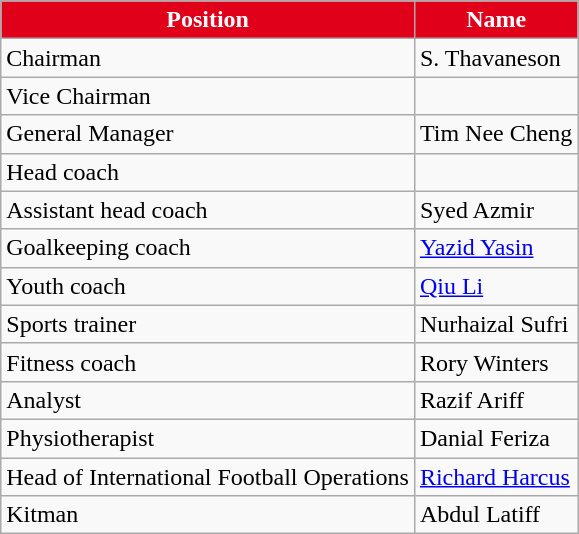<table class="wikitable toccolours">
<tr>
<th style="background:#e1001a; color:white; text-align:center;">Position</th>
<th style="background:#e1001a; color:white; text-align:center;">Name</th>
</tr>
<tr>
<td>Chairman</td>
<td> S. Thavaneson</td>
</tr>
<tr>
<td>Vice Chairman</td>
<td></td>
</tr>
<tr>
<td>General Manager</td>
<td> Tim Nee Cheng</td>
</tr>
<tr>
<td>Head coach</td>
<td></td>
</tr>
<tr>
<td>Assistant head coach</td>
<td> Syed Azmir</td>
</tr>
<tr>
<td>Goalkeeping coach</td>
<td> <a href='#'>Yazid Yasin</a></td>
</tr>
<tr>
<td>Youth coach</td>
<td> <a href='#'>Qiu Li</a></td>
</tr>
<tr>
<td>Sports trainer</td>
<td> Nurhaizal Sufri</td>
</tr>
<tr>
<td>Fitness coach</td>
<td> Rory Winters</td>
</tr>
<tr>
<td>Analyst</td>
<td> Razif Ariff</td>
</tr>
<tr>
<td>Physiotherapist</td>
<td> Danial Feriza</td>
</tr>
<tr>
<td>Head of International Football Operations</td>
<td> <a href='#'>Richard Harcus</a></td>
</tr>
<tr>
<td>Kitman</td>
<td> Abdul Latiff</td>
</tr>
</table>
